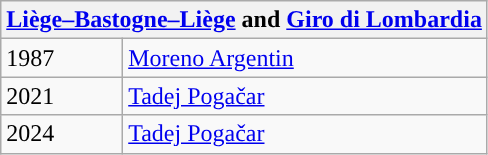<table class="wikitable">
<tr>
<th colspan=2><a href='#'>Liège–Bastogne–Liège</a> and <a href='#'>Giro di Lombardia</a></th>
</tr>
<tr>
<td>1987</td>
<td> <a href='#'>Moreno Argentin</a></td>
</tr>
<tr>
<td>2021</td>
<td> <a href='#'>Tadej Pogačar</a></td>
</tr>
<tr>
<td>2024</td>
<td> <a href='#'>Tadej Pogačar</a></td>
</tr>
</table>
